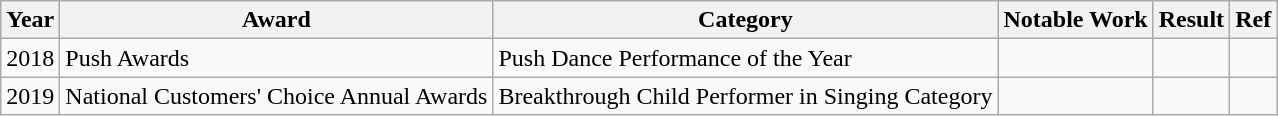<table class="wikitable">
<tr>
<th>Year</th>
<th>Award</th>
<th>Category</th>
<th>Notable Work</th>
<th>Result</th>
<th>Ref</th>
</tr>
<tr>
<td>2018</td>
<td>Push Awards</td>
<td>Push Dance Performance of the Year</td>
<td></td>
<td></td>
<td></td>
</tr>
<tr>
<td>2019</td>
<td>National Customers' Choice Annual Awards</td>
<td>Breakthrough Child Performer in Singing Category</td>
<td></td>
<td></td>
<td></td>
</tr>
</table>
